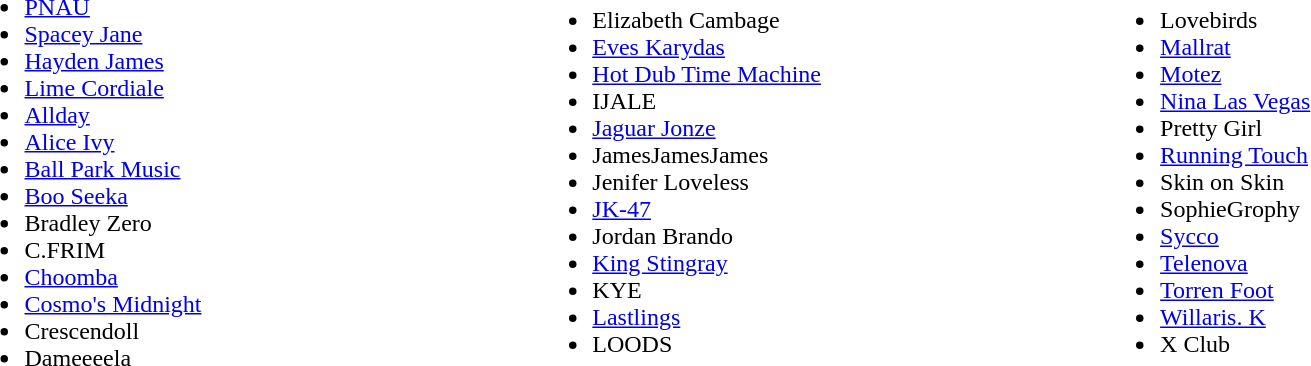<table width="90%" |>
<tr>
<td width="33%"><br><ul><li><a href='#'>PNAU</a></li><li><a href='#'>Spacey Jane</a></li><li><a href='#'>Hayden James</a></li><li><a href='#'>Lime Cordiale</a></li><li><a href='#'>Allday</a></li><li><a href='#'>Alice Ivy</a></li><li><a href='#'>Ball Park Music</a></li><li><a href='#'>Boo Seeka</a></li><li>Bradley Zero</li><li>C.FRIM</li><li><a href='#'>Choomba</a></li><li><a href='#'>Cosmo's Midnight</a></li><li>Crescendoll</li><li>Dameeeela</li></ul></td>
<td width="33%"><br><ul><li>Elizabeth Cambage</li><li><a href='#'>Eves Karydas</a></li><li><a href='#'>Hot Dub Time Machine</a></li><li>IJALE</li><li><a href='#'>Jaguar Jonze</a></li><li>JamesJamesJames</li><li>Jenifer Loveless</li><li><a href='#'>JK-47</a></li><li>Jordan Brando</li><li><a href='#'>King Stingray</a></li><li>KYE</li><li><a href='#'>Lastlings</a></li><li>LOODS</li></ul></td>
<td width="33%"><br><ul><li>Lovebirds</li><li><a href='#'>Mallrat</a></li><li><a href='#'>Motez</a></li><li><a href='#'>Nina Las Vegas</a></li><li>Pretty Girl</li><li><a href='#'>Running Touch</a></li><li>Skin on Skin</li><li>SophieGrophy</li><li><a href='#'>Sycco</a></li><li><a href='#'>Telenova</a></li><li><a href='#'>Torren Foot</a></li><li><a href='#'>Willaris. K</a></li><li>X Club</li></ul></td>
</tr>
</table>
